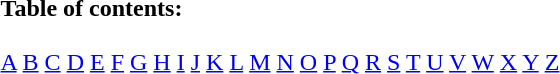<table border="0" id="toc" style="margin: 0 auto;" align="center">
<tr>
<td><strong>Table of contents:</strong><br><br><a href='#'>A</a> <a href='#'>B</a> <a href='#'>C</a> <a href='#'>D</a> <a href='#'>E</a> <a href='#'>F</a> <a href='#'>G</a> <a href='#'>H</a> <a href='#'>I</a> <a href='#'>J</a> <a href='#'>K</a> <a href='#'>L</a> <a href='#'>M</a> <a href='#'>N</a> <a href='#'>O</a> <a href='#'>P</a> <a href='#'>Q</a> <a href='#'>R</a> <a href='#'>S</a> <a href='#'>T</a> <a href='#'>U</a> <a href='#'>V</a> <a href='#'>W</a> <a href='#'>X</a> <a href='#'>Y</a> <a href='#'>Z</a><br></td>
</tr>
</table>
